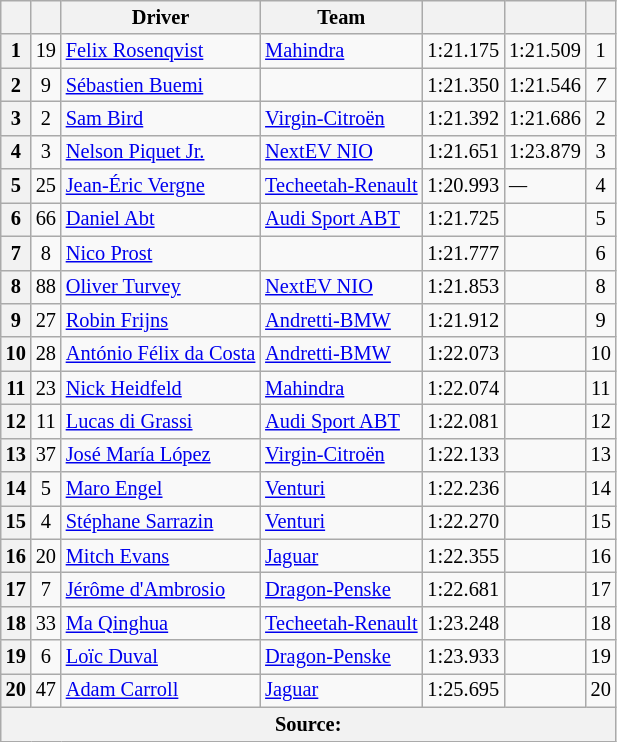<table class="wikitable sortable" style="font-size: 85%">
<tr>
<th scope="col"></th>
<th scope="col"></th>
<th scope="col">Driver</th>
<th scope="col">Team</th>
<th scope="col"></th>
<th scope="col"></th>
<th scope="col"></th>
</tr>
<tr>
<th scope="row">1</th>
<td align="center">19</td>
<td data-sort-value="ROS"><em></em> <a href='#'>Felix Rosenqvist</a></td>
<td><a href='#'>Mahindra</a></td>
<td>1:21.175</td>
<td>1:21.509</td>
<td align="center">1</td>
</tr>
<tr>
<th scope="row">2</th>
<td align="center">9</td>
<td data-sort-value="BUE"><em></em> <a href='#'>Sébastien Buemi</a></td>
<td><a href='#'></a></td>
<td>1:21.350</td>
<td>1:21.546</td>
<td align="center"><em>7</em></td>
</tr>
<tr>
<th scope="row">3</th>
<td align="center">2</td>
<td data-sort-value="BIR"><em></em> <a href='#'>Sam Bird</a></td>
<td><a href='#'>Virgin-Citroën</a></td>
<td>1:21.392</td>
<td>1:21.686</td>
<td align="center">2</td>
</tr>
<tr>
<th scope="row">4</th>
<td align="center">3</td>
<td data-sort-value="PIQ"><em></em> <a href='#'>Nelson Piquet Jr.</a></td>
<td><a href='#'>NextEV NIO</a></td>
<td>1:21.651</td>
<td>1:23.879</td>
<td align="center">3</td>
</tr>
<tr>
<th scope="row">5</th>
<td align="center">25</td>
<td data-sort-value="VER"><em></em> <a href='#'>Jean-Éric Vergne</a></td>
<td><a href='#'>Techeetah-Renault</a></td>
<td>1:20.993</td>
<td><em>—</em></td>
<td align="center">4</td>
</tr>
<tr>
<th scope="row">6</th>
<td align="center">66</td>
<td data-sort-value="ABT"> <a href='#'>Daniel Abt</a></td>
<td><a href='#'>Audi Sport ABT</a></td>
<td>1:21.725</td>
<td></td>
<td align="center">5</td>
</tr>
<tr>
<th scope="row">7</th>
<td align="center">8</td>
<td data-sort-value="PRO"> <a href='#'>Nico Prost</a></td>
<td><a href='#'></a></td>
<td>1:21.777</td>
<td></td>
<td align="center">6</td>
</tr>
<tr>
<th scope="row">8</th>
<td align="center">88</td>
<td data-sort-value="TUR"> <a href='#'>Oliver Turvey</a></td>
<td><a href='#'>NextEV NIO</a></td>
<td>1:21.853</td>
<td></td>
<td align="center">8</td>
</tr>
<tr>
<th scope="row">9</th>
<td align="center">27</td>
<td data-sort-value="FRI"> <a href='#'>Robin Frijns</a></td>
<td><a href='#'>Andretti-BMW</a></td>
<td>1:21.912</td>
<td></td>
<td align="center">9</td>
</tr>
<tr>
<th scope="row">10</th>
<td align="center">28</td>
<td data-sort-value="DAC"> <a href='#'>António Félix da Costa</a></td>
<td><a href='#'>Andretti-BMW</a></td>
<td>1:22.073</td>
<td></td>
<td align="center">10</td>
</tr>
<tr>
<th scope="row">11</th>
<td align="center">23</td>
<td data-sort-value="HEI"> <a href='#'>Nick Heidfeld</a></td>
<td><a href='#'>Mahindra</a></td>
<td>1:22.074</td>
<td></td>
<td align="center">11</td>
</tr>
<tr>
<th scope="row">12</th>
<td align="center">11</td>
<td data-sort-value="DIG"> <a href='#'>Lucas di Grassi</a></td>
<td><a href='#'>Audi Sport ABT</a></td>
<td>1:22.081</td>
<td></td>
<td align="center">12</td>
</tr>
<tr>
<th scope="row">13</th>
<td align="center">37</td>
<td data-sort-value="LOP"> <a href='#'>José María López</a></td>
<td><a href='#'>Virgin-Citroën</a></td>
<td>1:22.133</td>
<td></td>
<td align="center">13</td>
</tr>
<tr>
<th scope="row">14</th>
<td align="center">5</td>
<td data-sort-value="ENG"> <a href='#'>Maro Engel</a></td>
<td><a href='#'>Venturi</a></td>
<td>1:22.236</td>
<td></td>
<td align="center">14</td>
</tr>
<tr>
<th scope="row">15</th>
<td align="center">4</td>
<td data-sort-value="SAR"> <a href='#'>Stéphane Sarrazin</a></td>
<td><a href='#'>Venturi</a></td>
<td>1:22.270</td>
<td></td>
<td align="center">15</td>
</tr>
<tr>
<th scope="row">16</th>
<td align="center">20</td>
<td data-sort-value="EVA"> <a href='#'>Mitch Evans</a></td>
<td><a href='#'>Jaguar</a></td>
<td>1:22.355</td>
<td></td>
<td align="center">16</td>
</tr>
<tr>
<th scope="row">17</th>
<td align="center">7</td>
<td data-sort-value="DAM"> <a href='#'>Jérôme d'Ambrosio</a></td>
<td><a href='#'>Dragon-Penske</a></td>
<td>1:22.681</td>
<td></td>
<td align="center">17</td>
</tr>
<tr>
<th scope="row">18</th>
<td align="center">33</td>
<td data-sort-value="MA"> <a href='#'>Ma Qinghua</a></td>
<td><a href='#'>Techeetah-Renault</a></td>
<td>1:23.248</td>
<td></td>
<td align="center">18</td>
</tr>
<tr>
<th scope="row">19</th>
<td align="center">6</td>
<td data-sort-value="DUV"> <a href='#'>Loïc Duval</a></td>
<td><a href='#'>Dragon-Penske</a></td>
<td>1:23.933</td>
<td></td>
<td align="center">19</td>
</tr>
<tr>
<th scope="row">20</th>
<td align="center">47</td>
<td data-sort-value="CAR"> <a href='#'>Adam Carroll</a></td>
<td><a href='#'>Jaguar</a></td>
<td>1:25.695</td>
<td></td>
<td align="center">20</td>
</tr>
<tr>
<th colspan="7">Source:</th>
</tr>
</table>
